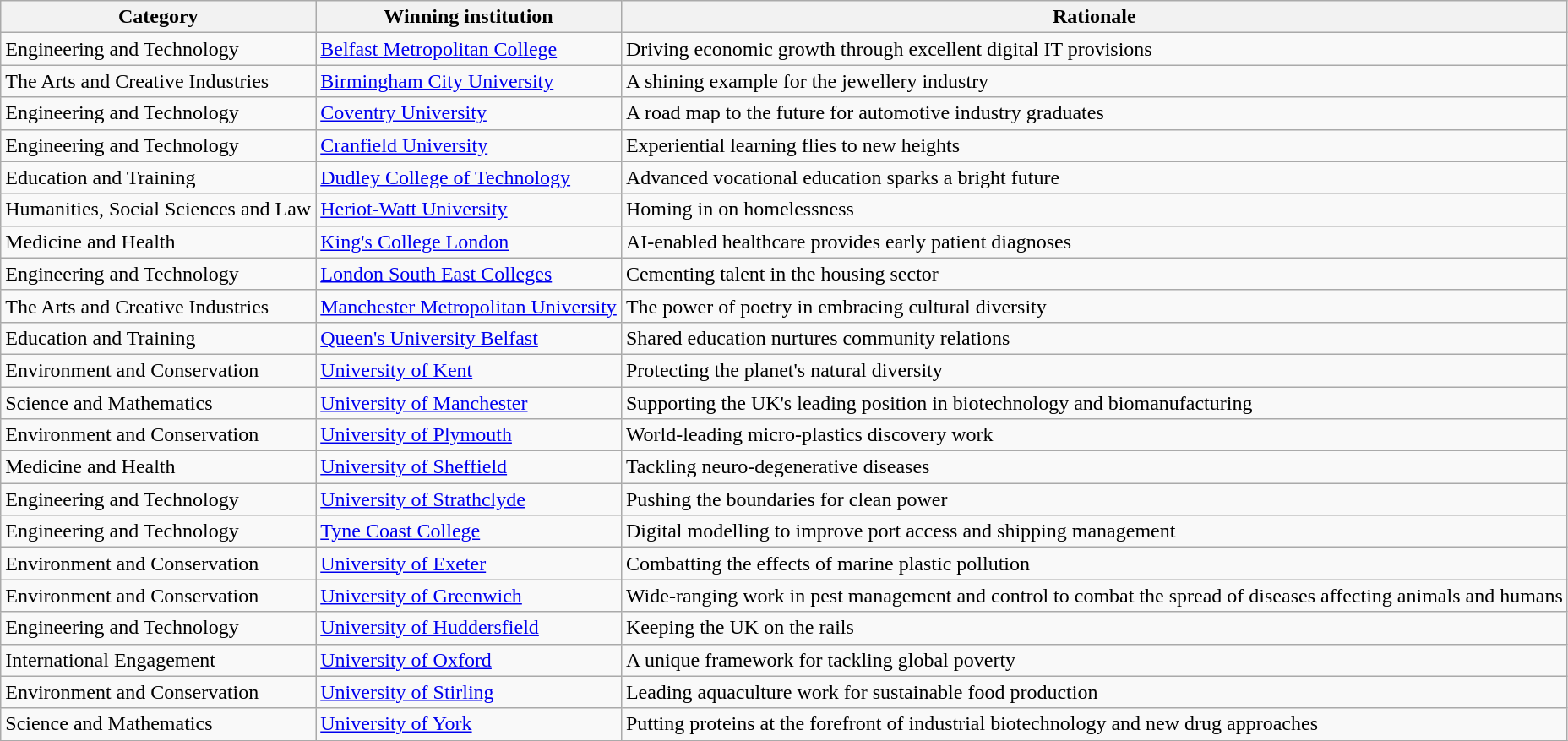<table class="wikitable">
<tr>
<th>Category</th>
<th>Winning institution</th>
<th>Rationale</th>
</tr>
<tr>
<td>Engineering and Technology</td>
<td><a href='#'>Belfast Metropolitan College</a></td>
<td>Driving economic growth through excellent digital IT provisions</td>
</tr>
<tr>
<td>The Arts and Creative Industries</td>
<td><a href='#'>Birmingham City University</a></td>
<td>A shining example for the jewellery industry</td>
</tr>
<tr>
<td>Engineering and Technology</td>
<td><a href='#'>Coventry University</a></td>
<td>A road map to the future for automotive industry graduates</td>
</tr>
<tr>
<td>Engineering and Technology</td>
<td><a href='#'>Cranfield University</a></td>
<td>Experiential learning flies to new heights</td>
</tr>
<tr>
<td>Education and Training</td>
<td><a href='#'>Dudley College of Technology</a></td>
<td>Advanced vocational education sparks a bright future</td>
</tr>
<tr>
<td>Humanities, Social Sciences and Law</td>
<td><a href='#'>Heriot-Watt University</a></td>
<td>Homing in on homelessness</td>
</tr>
<tr>
<td>Medicine and Health</td>
<td><a href='#'>King's College London</a></td>
<td>AI-enabled healthcare provides early patient diagnoses</td>
</tr>
<tr>
<td>Engineering and Technology</td>
<td><a href='#'>London South East Colleges</a></td>
<td>Cementing talent in the housing sector</td>
</tr>
<tr>
<td>The Arts and Creative Industries</td>
<td><a href='#'>Manchester Metropolitan University</a></td>
<td>The power of poetry in embracing cultural diversity</td>
</tr>
<tr>
<td>Education and Training</td>
<td><a href='#'>Queen's University Belfast</a></td>
<td>Shared education nurtures community relations</td>
</tr>
<tr>
<td>Environment and Conservation</td>
<td><a href='#'>University of Kent</a></td>
<td>Protecting the planet's natural diversity</td>
</tr>
<tr>
<td>Science and Mathematics</td>
<td><a href='#'>University of Manchester</a></td>
<td>Supporting the UK's leading position in biotechnology and biomanufacturing</td>
</tr>
<tr>
<td>Environment and Conservation</td>
<td><a href='#'>University of Plymouth</a></td>
<td>World-leading micro-plastics discovery work</td>
</tr>
<tr>
<td>Medicine and Health</td>
<td><a href='#'>University of Sheffield</a></td>
<td>Tackling neuro-degenerative diseases</td>
</tr>
<tr>
<td>Engineering and Technology</td>
<td><a href='#'>University of Strathclyde</a></td>
<td>Pushing the boundaries for clean power</td>
</tr>
<tr>
<td>Engineering and Technology</td>
<td><a href='#'>Tyne Coast College</a></td>
<td>Digital modelling to improve port access and shipping management</td>
</tr>
<tr>
<td>Environment and Conservation</td>
<td><a href='#'>University of Exeter</a></td>
<td>Combatting the effects of marine plastic pollution</td>
</tr>
<tr>
<td>Environment and Conservation</td>
<td><a href='#'>University of Greenwich</a></td>
<td>Wide-ranging work in pest management and control to combat the spread of diseases affecting animals and humans</td>
</tr>
<tr>
<td>Engineering and Technology</td>
<td><a href='#'>University of Huddersfield</a></td>
<td>Keeping the UK on the rails</td>
</tr>
<tr>
<td>International Engagement</td>
<td><a href='#'>University of Oxford</a></td>
<td>A unique framework for tackling global poverty</td>
</tr>
<tr>
<td>Environment and Conservation</td>
<td><a href='#'>University of Stirling</a></td>
<td>Leading aquaculture work for sustainable food production</td>
</tr>
<tr>
<td>Science and Mathematics</td>
<td><a href='#'>University of York</a></td>
<td>Putting proteins at the forefront of industrial biotechnology and new drug approaches</td>
</tr>
<tr>
</tr>
</table>
